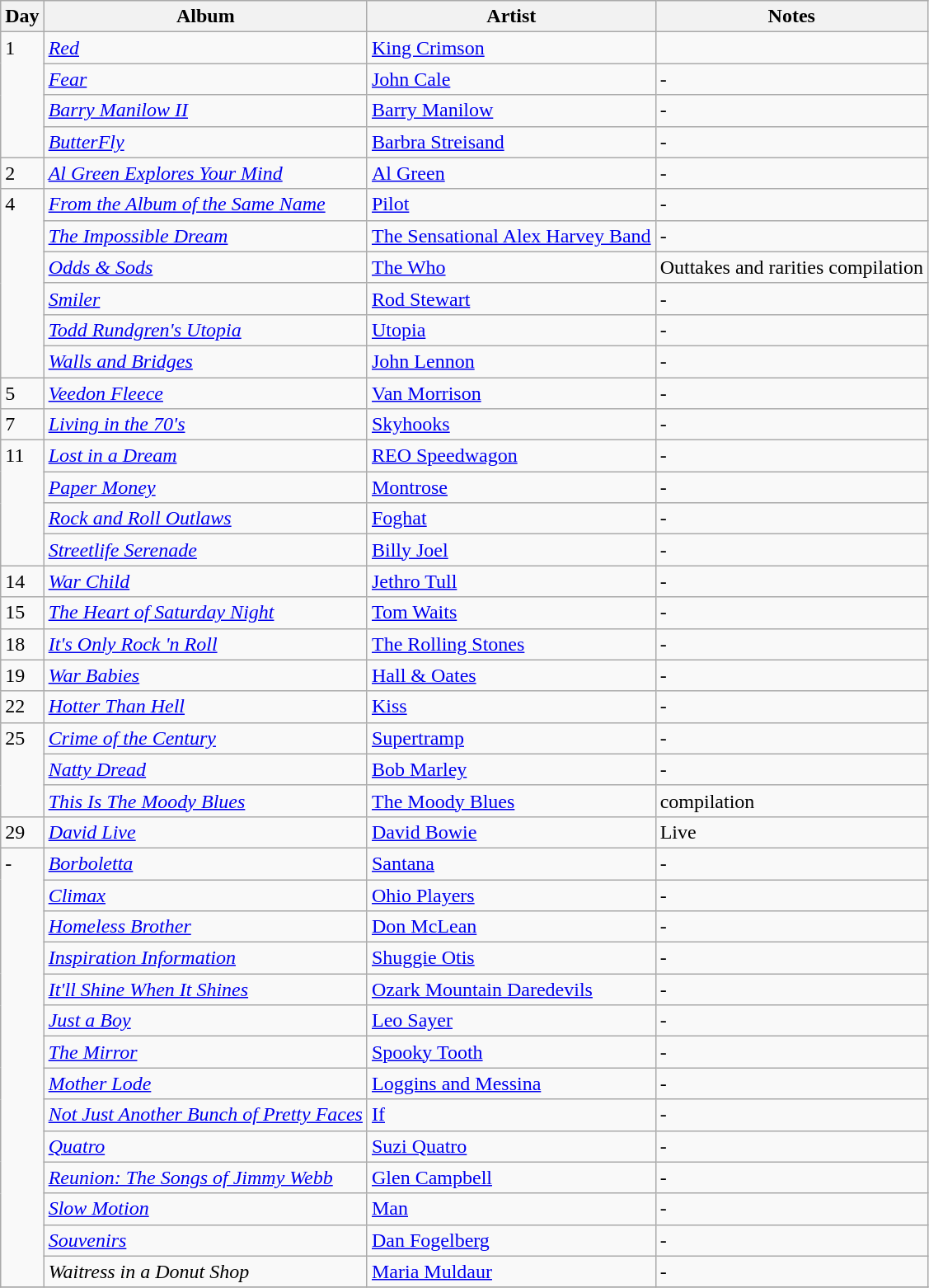<table class="wikitable">
<tr>
<th>Day</th>
<th>Album</th>
<th>Artist</th>
<th>Notes</th>
</tr>
<tr>
<td rowspan="4" valign="top">1</td>
<td><em><a href='#'>Red</a></em></td>
<td><a href='#'>King Crimson</a></td>
<td></td>
</tr>
<tr>
<td><em><a href='#'>Fear</a></em></td>
<td><a href='#'>John Cale</a></td>
<td>-</td>
</tr>
<tr>
<td><em><a href='#'>Barry Manilow II</a></em></td>
<td><a href='#'>Barry Manilow</a></td>
<td>-</td>
</tr>
<tr>
<td><em><a href='#'>ButterFly</a></em></td>
<td><a href='#'>Barbra Streisand</a></td>
<td>-</td>
</tr>
<tr>
<td rowspan="1" valign="top">2</td>
<td><em><a href='#'>Al Green Explores Your Mind</a></em></td>
<td><a href='#'>Al Green</a></td>
<td>-</td>
</tr>
<tr>
<td rowspan="6" valign="top">4</td>
<td><em><a href='#'>From the Album of the Same Name</a></em></td>
<td><a href='#'>Pilot</a></td>
<td>-</td>
</tr>
<tr>
<td><em><a href='#'>The Impossible Dream</a></em></td>
<td><a href='#'>The Sensational Alex Harvey Band</a></td>
<td>-</td>
</tr>
<tr>
<td><em><a href='#'>Odds & Sods</a></em></td>
<td><a href='#'>The Who</a></td>
<td>Outtakes and rarities compilation</td>
</tr>
<tr>
<td><em><a href='#'>Smiler</a></em></td>
<td><a href='#'>Rod Stewart</a></td>
<td>-</td>
</tr>
<tr>
<td><em><a href='#'>Todd Rundgren's Utopia</a></em></td>
<td><a href='#'>Utopia</a></td>
<td>-</td>
</tr>
<tr>
<td><em><a href='#'>Walls and Bridges</a></em></td>
<td><a href='#'>John Lennon</a></td>
<td>-</td>
</tr>
<tr>
<td rowspan="1" valign="top">5</td>
<td><em><a href='#'>Veedon Fleece</a></em></td>
<td><a href='#'>Van Morrison</a></td>
<td>-</td>
</tr>
<tr>
<td rowspan="1" valign="top">7</td>
<td><em><a href='#'>Living in the 70's</a></em></td>
<td><a href='#'>Skyhooks</a></td>
<td>-</td>
</tr>
<tr>
<td rowspan="4" valign="top">11</td>
<td><em><a href='#'>Lost in a Dream</a></em></td>
<td><a href='#'>REO Speedwagon</a></td>
<td>-</td>
</tr>
<tr>
<td><em><a href='#'>Paper Money</a></em></td>
<td><a href='#'>Montrose</a></td>
<td>-</td>
</tr>
<tr>
<td><em><a href='#'>Rock and Roll Outlaws</a></em></td>
<td><a href='#'>Foghat</a></td>
<td>-</td>
</tr>
<tr>
<td><em><a href='#'>Streetlife Serenade</a></em></td>
<td><a href='#'>Billy Joel</a></td>
<td>-</td>
</tr>
<tr>
<td rowspan="1" valign="top">14</td>
<td><em><a href='#'>War Child</a></em></td>
<td><a href='#'>Jethro Tull</a></td>
<td>-</td>
</tr>
<tr>
<td rowspan="1" valign="top">15</td>
<td><em><a href='#'>The Heart of Saturday Night</a></em></td>
<td><a href='#'>Tom Waits</a></td>
<td>-</td>
</tr>
<tr>
<td rowspan="1" valign="top">18</td>
<td><em><a href='#'>It's Only Rock 'n Roll</a></em></td>
<td><a href='#'>The Rolling Stones</a></td>
<td>-</td>
</tr>
<tr>
<td rowspan="1" valign="top">19</td>
<td><em><a href='#'>War Babies</a></em></td>
<td><a href='#'>Hall & Oates</a></td>
<td>-</td>
</tr>
<tr>
<td rowspan="1" valign="top">22</td>
<td><em><a href='#'>Hotter Than Hell</a></em></td>
<td><a href='#'>Kiss</a></td>
<td>-</td>
</tr>
<tr>
<td rowspan="3" valign="top">25</td>
<td><em><a href='#'>Crime of the Century</a></em></td>
<td><a href='#'>Supertramp</a></td>
<td>-</td>
</tr>
<tr>
<td><em><a href='#'>Natty Dread</a></em></td>
<td><a href='#'>Bob Marley</a></td>
<td>-</td>
</tr>
<tr>
<td><em><a href='#'>This Is The Moody Blues</a></em></td>
<td><a href='#'>The Moody Blues</a></td>
<td>compilation</td>
</tr>
<tr>
<td rowspan="1" valign="top">29</td>
<td><em><a href='#'>David Live</a></em></td>
<td><a href='#'>David Bowie</a></td>
<td>Live</td>
</tr>
<tr>
<td rowspan="14" valign="top">-</td>
<td><em><a href='#'>Borboletta</a></em></td>
<td><a href='#'>Santana</a></td>
<td>-</td>
</tr>
<tr>
<td><em><a href='#'>Climax</a></em></td>
<td><a href='#'>Ohio Players</a></td>
<td>-</td>
</tr>
<tr>
<td><em><a href='#'>Homeless Brother</a></em></td>
<td><a href='#'>Don McLean</a></td>
<td>-</td>
</tr>
<tr>
<td><em><a href='#'>Inspiration Information</a></em></td>
<td><a href='#'>Shuggie Otis</a></td>
<td>-</td>
</tr>
<tr>
<td><em><a href='#'>It'll Shine When It Shines</a></em></td>
<td><a href='#'>Ozark Mountain Daredevils</a></td>
<td>-</td>
</tr>
<tr>
<td><em><a href='#'>Just a Boy</a></em></td>
<td><a href='#'>Leo Sayer</a></td>
<td>-</td>
</tr>
<tr>
<td><em><a href='#'>The Mirror</a></em></td>
<td><a href='#'>Spooky Tooth</a></td>
<td>-</td>
</tr>
<tr>
<td><em><a href='#'>Mother Lode</a></em></td>
<td><a href='#'>Loggins and Messina</a></td>
<td>-</td>
</tr>
<tr>
<td><em><a href='#'>Not Just Another Bunch of Pretty Faces</a></em></td>
<td><a href='#'>If</a></td>
<td>-</td>
</tr>
<tr>
<td><em><a href='#'>Quatro</a></em></td>
<td><a href='#'>Suzi Quatro</a></td>
<td>-</td>
</tr>
<tr>
<td><em><a href='#'>Reunion: The Songs of Jimmy Webb</a></em></td>
<td><a href='#'>Glen Campbell</a></td>
<td>-</td>
</tr>
<tr>
<td><em><a href='#'>Slow Motion</a></em></td>
<td><a href='#'>Man</a></td>
<td>-</td>
</tr>
<tr>
<td><em><a href='#'>Souvenirs</a></em></td>
<td><a href='#'>Dan Fogelberg</a></td>
<td>-</td>
</tr>
<tr>
<td><em>Waitress in a Donut Shop</em></td>
<td><a href='#'>Maria Muldaur</a></td>
<td>-</td>
</tr>
<tr>
</tr>
</table>
